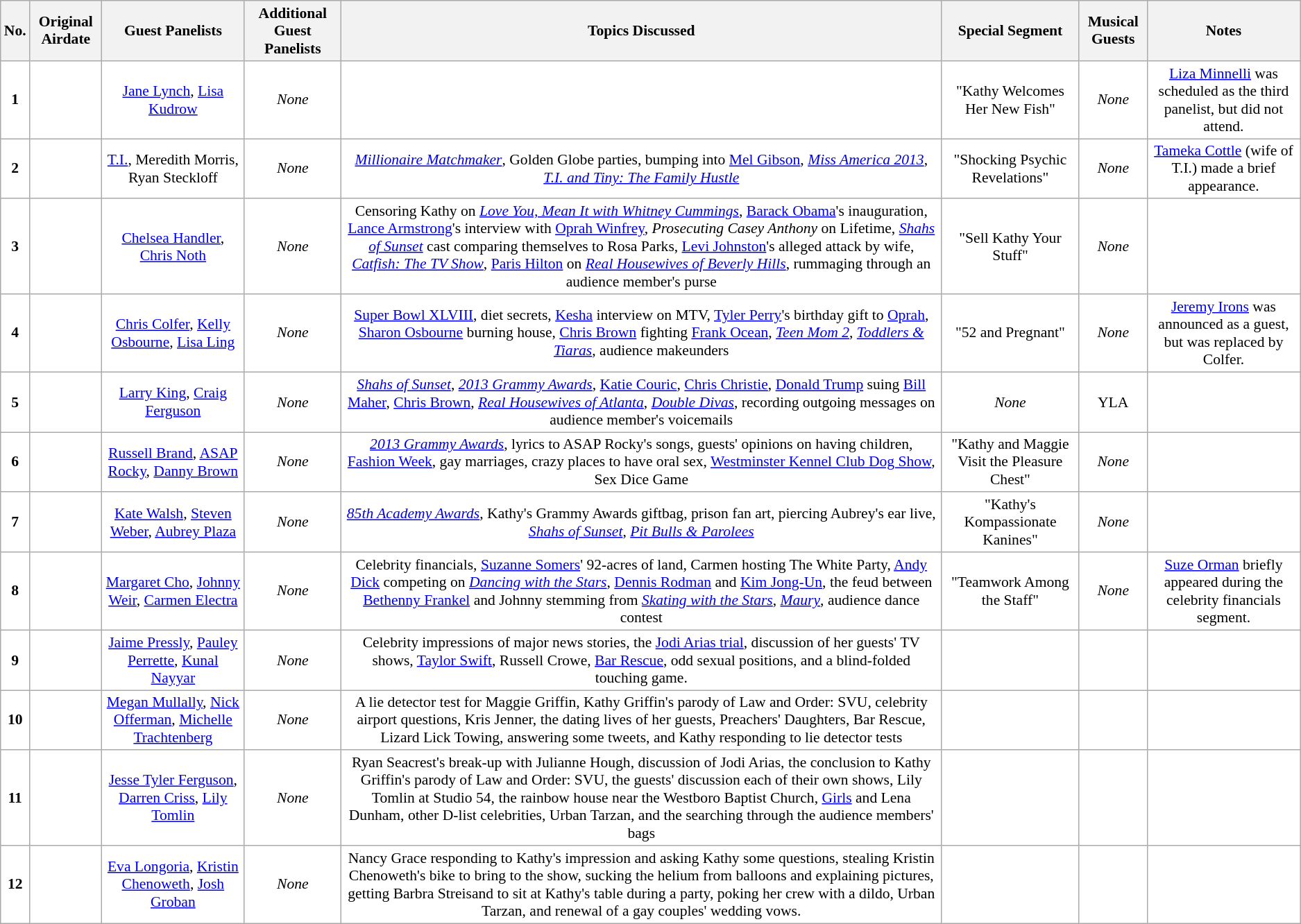<table class="wikitable" style="text-align:center; font-size:90%;">
<tr>
<th>No.</th>
<th>Original Airdate</th>
<th>Guest Panelists</th>
<th>Additional Guest Panelists</th>
<th>Topics Discussed</th>
<th>Special Segment</th>
<th>Musical Guests</th>
<th>Notes</th>
</tr>
<tr>
<th style="background:white;">1</th>
<td style="background:white;"></td>
<td style="background:white;"><a href='#'>Jane Lynch</a>, <a href='#'>Lisa Kudrow</a></td>
<td style="background:white;"><em>None</em></td>
<td style="background:white;"></td>
<td style="background:white;">"Kathy Welcomes Her New Fish"</td>
<td style="background:white;"><em>None</em></td>
<td style="background:white;"><a href='#'>Liza Minnelli</a> was scheduled as the third panelist, but did not attend.</td>
</tr>
<tr>
<th style="background:white;">2</th>
<td style="background:white;"></td>
<td style="background:white;"><a href='#'>T.I.</a>, Meredith Morris, Ryan Steckloff</td>
<td style="background:white;"><em>None</em></td>
<td style="background:white;"><em><a href='#'>Millionaire Matchmaker</a></em>, Golden Globe parties, bumping into <a href='#'>Mel Gibson</a>, <em><a href='#'>Miss America 2013</a></em>, <em><a href='#'>T.I. and Tiny: The Family Hustle</a></em></td>
<td style="background:white;">"Shocking Psychic Revelations"</td>
<td style="background:white;"><em>None</em></td>
<td style="background:white;"><a href='#'>Tameka Cottle</a> (wife of T.I.) made a brief appearance.</td>
</tr>
<tr>
<th style="background:white;">3</th>
<td style="background:white;"></td>
<td style="background:white;"><a href='#'>Chelsea Handler</a>, <a href='#'>Chris Noth</a></td>
<td style="background:white;"><em>None</em></td>
<td style="background:white;">Censoring Kathy on <em><a href='#'>Love You, Mean It with Whitney Cummings</a></em>, <a href='#'>Barack Obama</a>'s inauguration, <a href='#'>Lance Armstrong</a>'s interview with <a href='#'>Oprah Winfrey</a>, <em>Prosecuting Casey Anthony</em> on Lifetime, <em><a href='#'>Shahs of Sunset</a></em> cast comparing themselves to Rosa Parks, <a href='#'>Levi Johnston</a>'s alleged attack by wife, <em><a href='#'>Catfish: The TV Show</a></em>, <a href='#'>Paris Hilton</a> on <em><a href='#'>Real Housewives of Beverly Hills</a></em>, rummaging through an audience member's purse</td>
<td style="background:white;">"Sell Kathy Your Stuff"</td>
<td style="background:white;"><em>None</em></td>
<td style="background:white;"></td>
</tr>
<tr>
<th style="background:white;">4</th>
<td style="background:white;"></td>
<td style="background:white;"><a href='#'>Chris Colfer</a>, <a href='#'>Kelly Osbourne</a>, <a href='#'>Lisa Ling</a></td>
<td style="background:white;"><em>None</em></td>
<td style="background:white;"><a href='#'>Super Bowl XLVIII</a>, diet secrets, <a href='#'>Kesha</a> interview on MTV, <a href='#'>Tyler Perry</a>'s birthday gift to <a href='#'>Oprah</a>, <a href='#'>Sharon Osbourne</a> burning house, <a href='#'>Chris Brown</a> fighting <a href='#'>Frank Ocean</a>, <em><a href='#'>Teen Mom 2</a></em>, <em><a href='#'>Toddlers & Tiaras</a></em>, audience makeunders</td>
<td style="background:white;">"52 and Pregnant"</td>
<td style="background:white;"><em>None</em></td>
<td style="background:white;"><a href='#'>Jeremy Irons</a> was announced as a guest, but was replaced by Colfer.</td>
</tr>
<tr>
<th style="background:white;">5</th>
<td style="background:white;"></td>
<td style="background:white;"><a href='#'>Larry King</a>, <a href='#'>Craig Ferguson</a></td>
<td style="background:white;"><em>None</em></td>
<td style="background:white;"><em><a href='#'>Shahs of Sunset</a></em>, <em><a href='#'>2013 Grammy Awards</a></em>, <a href='#'>Katie Couric</a>, <a href='#'>Chris Christie</a>, <a href='#'>Donald Trump</a> suing <a href='#'>Bill Maher</a>, <a href='#'>Chris Brown</a>, <em><a href='#'>Real Housewives of Atlanta</a></em>, <em><a href='#'>Double Divas</a></em>, recording outgoing messages on audience member's voicemails</td>
<td style="background:white;"><em>None</em></td>
<td style="background:white;">YLA</td>
<td style="background:white;"></td>
</tr>
<tr>
<th style="background:white;">6</th>
<td style="background:white;"></td>
<td style="background:white;"><a href='#'>Russell Brand</a>, <a href='#'>ASAP Rocky</a>, <a href='#'>Danny Brown</a></td>
<td style="background:white;"><em>None</em></td>
<td style="background:white;"><em><a href='#'>2013 Grammy Awards</a></em>, lyrics to ASAP Rocky's songs, guests' opinions on having children, <a href='#'>Fashion Week</a>, gay marriages, crazy places to have oral sex, <a href='#'>Westminster Kennel Club Dog Show</a>, Sex Dice Game</td>
<td style="background:white;">"Kathy and Maggie Visit the Pleasure Chest"</td>
<td style="background:white;"><em>None</em></td>
<td style="background:white;"></td>
</tr>
<tr>
<th style="background:white;">7</th>
<td style="background:white;"></td>
<td style="background:white;"><a href='#'>Kate Walsh</a>, <a href='#'>Steven Weber</a>, <a href='#'>Aubrey Plaza</a></td>
<td style="background:white;"><em>None</em></td>
<td style="background:white;"><em><a href='#'>85th Academy Awards</a></em>, Kathy's Grammy Awards giftbag, prison fan art, piercing Aubrey's ear live, <em><a href='#'>Shahs of Sunset</a></em>, <em><a href='#'>Pit Bulls & Parolees</a></em></td>
<td style="background:white;">"Kathy's Kompassionate Kanines"</td>
<td style="background:white;"><em>None</em></td>
<td style="background:white;"></td>
</tr>
<tr>
<th style="background:white;">8</th>
<td style="background:white;"></td>
<td style="background:white;"><a href='#'>Margaret Cho</a>, <a href='#'>Johnny Weir</a>, <a href='#'>Carmen Electra</a></td>
<td style="background:white;"><em>None</em></td>
<td style="background:white;">Celebrity financials, <a href='#'>Suzanne Somers</a>' 92-acres of land, Carmen hosting The White Party, <a href='#'>Andy Dick</a> competing on <em><a href='#'>Dancing with the Stars</a></em>, <a href='#'>Dennis Rodman</a> and <a href='#'>Kim Jong-Un</a>, the feud between <a href='#'>Bethenny Frankel</a> and Johnny stemming from <em><a href='#'>Skating with the Stars</a></em>, <em><a href='#'>Maury</a></em>, audience dance contest</td>
<td style="background:white;">"Teamwork Among the Staff"</td>
<td style="background:white;"><em>None</em></td>
<td style="background:white;"><a href='#'>Suze Orman</a> briefly appeared during the celebrity financials segment.</td>
</tr>
<tr>
<th style="background:white;">9</th>
<td style="background:white;"></td>
<td style="background:white;"><a href='#'>Jaime Pressly</a>, <a href='#'>Pauley Perrette</a>, <a href='#'>Kunal Nayyar</a></td>
<td style="background:white;"><em>None</em></td>
<td style="background:white;">Celebrity impressions of major news stories, the <a href='#'>Jodi Arias trial</a>, discussion of her guests' TV shows, <a href='#'>Taylor Swift</a>, Russell Crowe, <a href='#'>Bar Rescue</a>, odd sexual positions, and a blind-folded touching game.</td>
<td style="background:white;"></td>
<td style="background:white;"></td>
<td style="background:white;"></td>
</tr>
<tr>
<th style="background:white;">10</th>
<td style="background:white;"></td>
<td style="background:white;"><a href='#'>Megan Mullally</a>, <a href='#'>Nick Offerman</a>, <a href='#'>Michelle Trachtenberg</a></td>
<td style="background:white;"><em>None</em></td>
<td style="background:white;">A lie detector test for Maggie Griffin, Kathy Griffin's parody of Law and Order: SVU, celebrity airport questions, Kris Jenner, the dating lives of her guests, Preachers' Daughters, Bar Rescue, Lizard Lick Towing, answering some tweets, and Kathy responding to lie detector tests</td>
<td style="background:white;"></td>
<td style="background:white;"></td>
<td style="background:white;"></td>
</tr>
<tr>
<th style="background:white;">11</th>
<td style="background:white;"></td>
<td style="background:white;"><a href='#'>Jesse Tyler Ferguson</a>, <a href='#'>Darren Criss</a>, <a href='#'>Lily Tomlin</a></td>
<td style="background:white;"><em>None</em></td>
<td style="background:white;">Ryan Seacrest's break-up with Julianne Hough, discussion of Jodi Arias, the conclusion to Kathy Griffin's parody of Law and Order: SVU, the guests' discussion each of their own shows, Lily Tomlin at Studio 54, the rainbow house near the Westboro Baptist Church, <a href='#'>Girls</a> and Lena Dunham, other D-list celebrities, Urban Tarzan, and the searching through the audience members' bags</td>
<td style="background:white;"></td>
<td style="background:white;"></td>
<td style="background:white;"></td>
</tr>
<tr>
<th style="background:white;">12</th>
<td style="background:white;"></td>
<td style="background:white;"><a href='#'>Eva Longoria</a>, <a href='#'>Kristin Chenoweth</a>, <a href='#'>Josh Groban</a></td>
<td style="background:white;"><em>None</em></td>
<td style="background:white;">Nancy Grace responding to Kathy's impression and asking Kathy some questions, stealing Kristin Chenoweth's bike to bring to the show, sucking the helium from balloons and explaining pictures, getting Barbra Streisand to sit at Kathy's table during a party, poking her crew with a dildo, Urban Tarzan, and renewal of a gay couples' wedding vows.</td>
<td style="background:white;"></td>
<td style="background:white;"></td>
<td style="background:white;"></td>
</tr>
</table>
